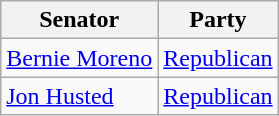<table class="wikitable">
<tr>
<th>Senator</th>
<th>Party</th>
</tr>
<tr>
<td><a href='#'>Bernie Moreno</a></td>
<td><a href='#'>Republican</a></td>
</tr>
<tr>
<td><a href='#'>Jon Husted</a></td>
<td><a href='#'>Republican</a></td>
</tr>
</table>
